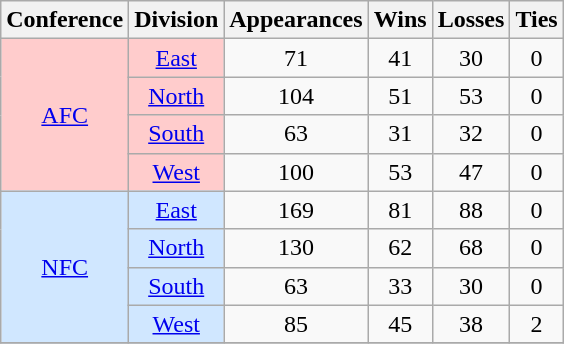<table class="wikitable" style="text-align: center;">
<tr>
<th>Conference</th>
<th>Division</th>
<th>Appearances</th>
<th>Wins</th>
<th>Losses</th>
<th>Ties</th>
</tr>
<tr>
<td bgcolor="#FFCCCC" rowspan="4"><a href='#'>AFC</a></td>
<td bgcolor="#FFCCCC"><a href='#'>East</a></td>
<td>71</td>
<td>41</td>
<td>30</td>
<td>0</td>
</tr>
<tr>
<td bgcolor="#FFCCCC"><a href='#'>North</a></td>
<td>104</td>
<td>51</td>
<td>53</td>
<td>0</td>
</tr>
<tr>
<td bgcolor="#FFCCCC"><a href='#'>South</a></td>
<td>63</td>
<td>31</td>
<td>32</td>
<td>0</td>
</tr>
<tr>
<td bgcolor="#FFCCCC"><a href='#'>West</a></td>
<td>100</td>
<td>53</td>
<td>47</td>
<td>0</td>
</tr>
<tr>
<td bgcolor="#D0E7FF" rowspan="4"><a href='#'>NFC</a></td>
<td bgcolor="#D0E7FF"><a href='#'>East</a></td>
<td>169</td>
<td>81</td>
<td>88</td>
<td>0</td>
</tr>
<tr>
<td bgcolor="#D0E7FF"><a href='#'>North</a></td>
<td>130</td>
<td>62</td>
<td>68</td>
<td>0</td>
</tr>
<tr>
<td bgcolor="#D0E7FF"><a href='#'>South</a></td>
<td>63</td>
<td>33</td>
<td>30</td>
<td>0</td>
</tr>
<tr>
<td bgcolor="#D0E7FF"><a href='#'>West</a></td>
<td>85</td>
<td>45</td>
<td>38</td>
<td>2</td>
</tr>
<tr>
</tr>
</table>
